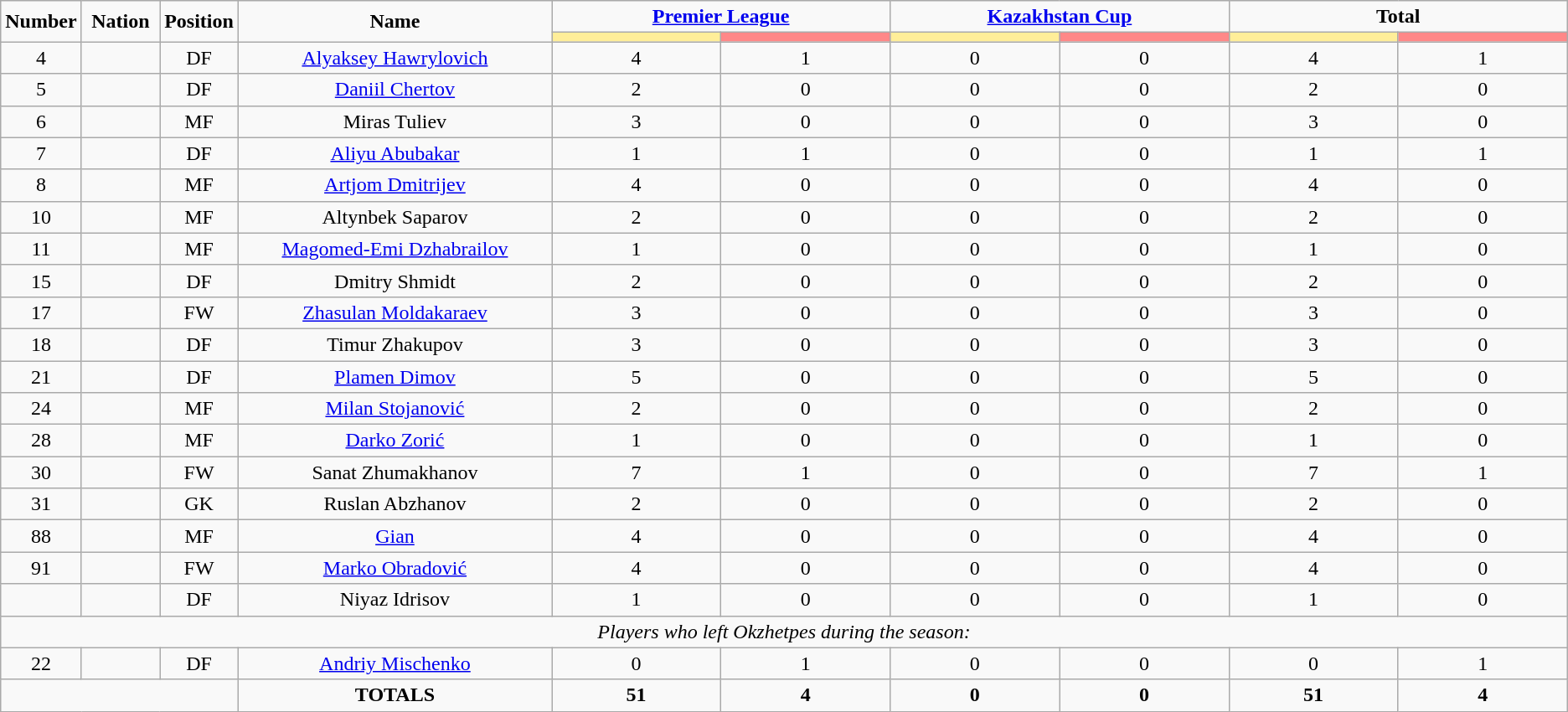<table class="wikitable" style="text-align:center;">
<tr>
<td rowspan="2"  style="width:5%; text-align:center;"><strong>Number</strong></td>
<td rowspan="2"  style="width:5%; text-align:center;"><strong>Nation</strong></td>
<td rowspan="2"  style="width:5%; text-align:center;"><strong>Position</strong></td>
<td rowspan="2"  style="width:20%; text-align:center;"><strong>Name</strong></td>
<td colspan="2" style="text-align:center;"><strong><a href='#'>Premier League</a></strong></td>
<td colspan="2" style="text-align:center;"><strong><a href='#'>Kazakhstan Cup</a></strong></td>
<td colspan="2" style="text-align:center;"><strong>Total</strong></td>
</tr>
<tr>
<th style="width:60px; background:#fe9;"></th>
<th style="width:60px; background:#ff8888;"></th>
<th style="width:60px; background:#fe9;"></th>
<th style="width:60px; background:#ff8888;"></th>
<th style="width:60px; background:#fe9;"></th>
<th style="width:60px; background:#ff8888;"></th>
</tr>
<tr>
<td>4</td>
<td></td>
<td>DF</td>
<td><a href='#'>Alyaksey Hawrylovich</a></td>
<td>4</td>
<td>1</td>
<td>0</td>
<td>0</td>
<td>4</td>
<td>1</td>
</tr>
<tr>
<td>5</td>
<td></td>
<td>DF</td>
<td><a href='#'>Daniil Chertov</a></td>
<td>2</td>
<td>0</td>
<td>0</td>
<td>0</td>
<td>2</td>
<td>0</td>
</tr>
<tr>
<td>6</td>
<td></td>
<td>MF</td>
<td>Miras Tuliev</td>
<td>3</td>
<td>0</td>
<td>0</td>
<td>0</td>
<td>3</td>
<td>0</td>
</tr>
<tr>
<td>7</td>
<td></td>
<td>DF</td>
<td><a href='#'>Aliyu Abubakar</a></td>
<td>1</td>
<td>1</td>
<td>0</td>
<td>0</td>
<td>1</td>
<td>1</td>
</tr>
<tr>
<td>8</td>
<td></td>
<td>MF</td>
<td><a href='#'>Artjom Dmitrijev</a></td>
<td>4</td>
<td>0</td>
<td>0</td>
<td>0</td>
<td>4</td>
<td>0</td>
</tr>
<tr>
<td>10</td>
<td></td>
<td>MF</td>
<td>Altynbek Saparov</td>
<td>2</td>
<td>0</td>
<td>0</td>
<td>0</td>
<td>2</td>
<td>0</td>
</tr>
<tr>
<td>11</td>
<td></td>
<td>MF</td>
<td><a href='#'>Magomed-Emi Dzhabrailov</a></td>
<td>1</td>
<td>0</td>
<td>0</td>
<td>0</td>
<td>1</td>
<td>0</td>
</tr>
<tr>
<td>15</td>
<td></td>
<td>DF</td>
<td>Dmitry Shmidt</td>
<td>2</td>
<td>0</td>
<td>0</td>
<td>0</td>
<td>2</td>
<td>0</td>
</tr>
<tr>
<td>17</td>
<td></td>
<td>FW</td>
<td><a href='#'>Zhasulan Moldakaraev</a></td>
<td>3</td>
<td>0</td>
<td>0</td>
<td>0</td>
<td>3</td>
<td>0</td>
</tr>
<tr>
<td>18</td>
<td></td>
<td>DF</td>
<td>Timur Zhakupov</td>
<td>3</td>
<td>0</td>
<td>0</td>
<td>0</td>
<td>3</td>
<td>0</td>
</tr>
<tr>
<td>21</td>
<td></td>
<td>DF</td>
<td><a href='#'>Plamen Dimov</a></td>
<td>5</td>
<td>0</td>
<td>0</td>
<td>0</td>
<td>5</td>
<td>0</td>
</tr>
<tr>
<td>24</td>
<td></td>
<td>MF</td>
<td><a href='#'>Milan Stojanović</a></td>
<td>2</td>
<td>0</td>
<td>0</td>
<td>0</td>
<td>2</td>
<td>0</td>
</tr>
<tr>
<td>28</td>
<td></td>
<td>MF</td>
<td><a href='#'>Darko Zorić</a></td>
<td>1</td>
<td>0</td>
<td>0</td>
<td>0</td>
<td>1</td>
<td>0</td>
</tr>
<tr>
<td>30</td>
<td></td>
<td>FW</td>
<td>Sanat Zhumakhanov</td>
<td>7</td>
<td>1</td>
<td>0</td>
<td>0</td>
<td>7</td>
<td>1</td>
</tr>
<tr>
<td>31</td>
<td></td>
<td>GK</td>
<td>Ruslan Abzhanov</td>
<td>2</td>
<td>0</td>
<td>0</td>
<td>0</td>
<td>2</td>
<td>0</td>
</tr>
<tr>
<td>88</td>
<td></td>
<td>MF</td>
<td><a href='#'>Gian</a></td>
<td>4</td>
<td>0</td>
<td>0</td>
<td>0</td>
<td>4</td>
<td>0</td>
</tr>
<tr>
<td>91</td>
<td></td>
<td>FW</td>
<td><a href='#'>Marko Obradović</a></td>
<td>4</td>
<td>0</td>
<td>0</td>
<td>0</td>
<td>4</td>
<td>0</td>
</tr>
<tr>
<td></td>
<td></td>
<td>DF</td>
<td>Niyaz Idrisov</td>
<td>1</td>
<td>0</td>
<td>0</td>
<td>0</td>
<td>1</td>
<td>0</td>
</tr>
<tr>
<td colspan="14"><em>Players who left Okzhetpes during the season:</em></td>
</tr>
<tr>
<td>22</td>
<td></td>
<td>DF</td>
<td><a href='#'>Andriy Mischenko</a></td>
<td>0</td>
<td>1</td>
<td>0</td>
<td>0</td>
<td>0</td>
<td>1</td>
</tr>
<tr>
<td colspan="3"></td>
<td><strong>TOTALS</strong></td>
<td><strong>51</strong></td>
<td><strong>4</strong></td>
<td><strong>0</strong></td>
<td><strong>0</strong></td>
<td><strong>51</strong></td>
<td><strong>4</strong></td>
</tr>
</table>
